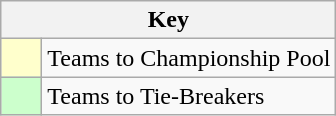<table class="wikitable" style="text-align: center;">
<tr>
<th colspan=2>Key</th>
</tr>
<tr>
<td style="background:#ffffcc; width:20px;"></td>
<td align=left>Teams to Championship Pool</td>
</tr>
<tr>
<td style="background:#ccffcc; width:20px;"></td>
<td align=left>Teams to Tie-Breakers</td>
</tr>
</table>
